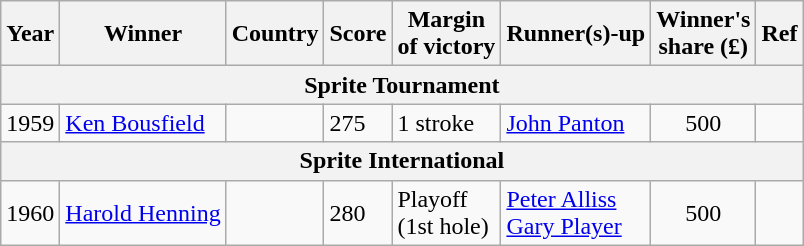<table class=wikitable>
<tr>
<th>Year</th>
<th>Winner</th>
<th>Country</th>
<th>Score</th>
<th>Margin<br>of victory</th>
<th>Runner(s)-up</th>
<th>Winner's<br>share (£)</th>
<th>Ref</th>
</tr>
<tr>
<th colspan=8>Sprite Tournament</th>
</tr>
<tr>
<td>1959</td>
<td><a href='#'>Ken Bousfield</a></td>
<td></td>
<td>275</td>
<td>1 stroke</td>
<td> <a href='#'>John Panton</a></td>
<td align=center>500</td>
<td></td>
</tr>
<tr>
<th colspan=8>Sprite International</th>
</tr>
<tr>
<td>1960</td>
<td><a href='#'>Harold Henning</a></td>
<td></td>
<td>280</td>
<td>Playoff<br>(1st hole)</td>
<td> <a href='#'>Peter Alliss</a><br> <a href='#'>Gary Player</a></td>
<td align=center>500</td>
<td></td>
</tr>
</table>
